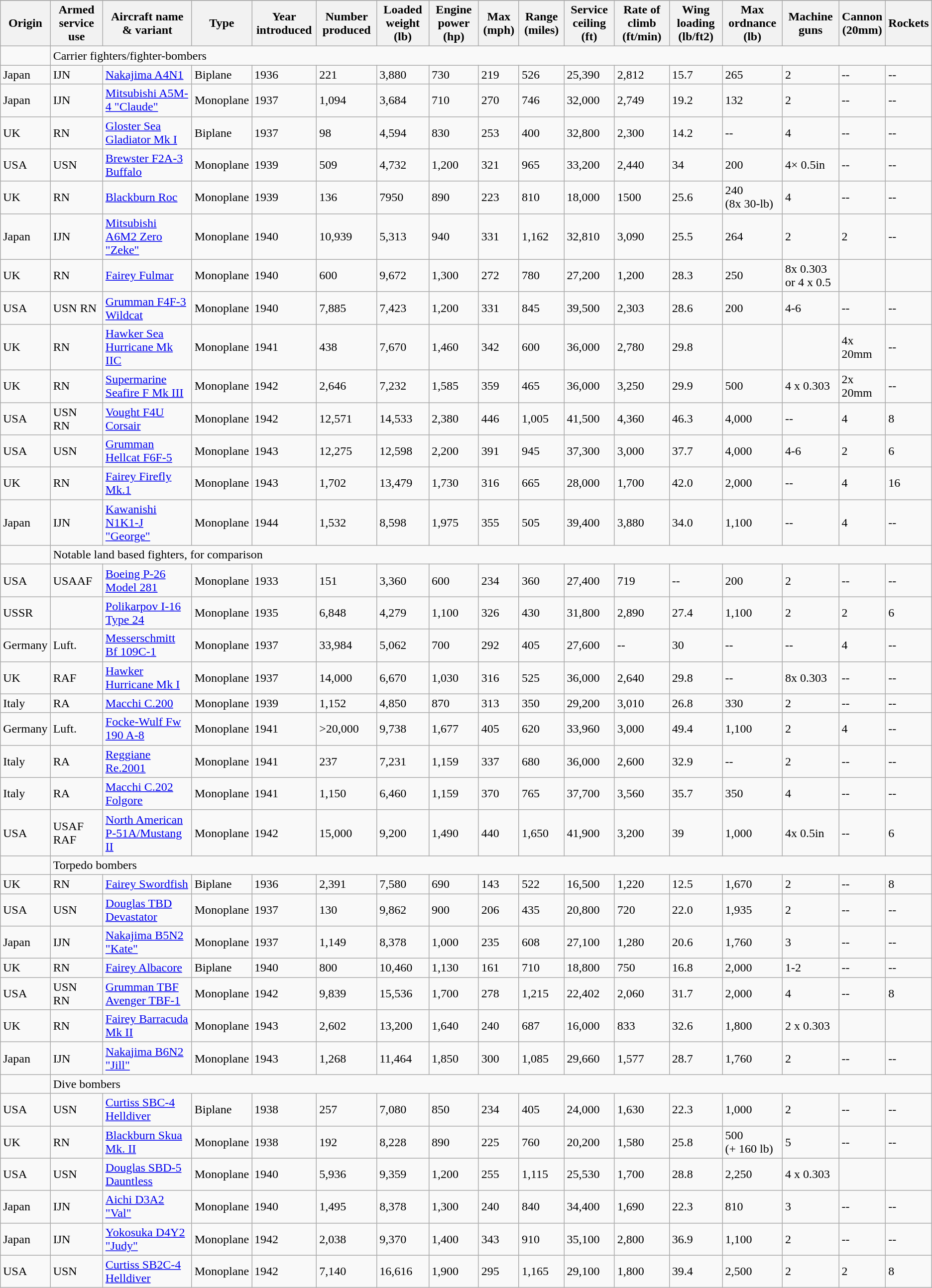<table class="wikitable sortable">
<tr>
</tr>
<tr>
<th>Origin</th>
<th>Armed service use</th>
<th>Aircraft name & variant</th>
<th>Type</th>
<th>Year introduced</th>
<th>Number produced</th>
<th>Loaded weight (lb)</th>
<th>Engine power (hp)</th>
<th>Max (mph)</th>
<th>Range (miles)</th>
<th>Service ceiling (ft)</th>
<th>Rate of climb (ft/min)</th>
<th>Wing loading (lb/ft2)</th>
<th>Max ordnance (lb)</th>
<th>Machine guns</th>
<th>Cannon<br>(20mm)</th>
<th>Rockets</th>
</tr>
<tr>
<td></td>
<td colspan="16">Carrier fighters/fighter-bombers</td>
</tr>
<tr>
<td>Japan</td>
<td>IJN</td>
<td><a href='#'>Nakajima A4N1</a></td>
<td>Biplane</td>
<td>1936</td>
<td>221</td>
<td>3,880</td>
<td>730</td>
<td>219</td>
<td>526</td>
<td>25,390</td>
<td>2,812</td>
<td>15.7</td>
<td>265</td>
<td>2</td>
<td>--</td>
<td>--</td>
</tr>
<tr>
<td>Japan</td>
<td>IJN</td>
<td><a href='#'>Mitsubishi A5M-4 "Claude"</a></td>
<td>Monoplane</td>
<td>1937</td>
<td>1,094</td>
<td>3,684</td>
<td>710</td>
<td>270</td>
<td>746</td>
<td>32,000</td>
<td>2,749</td>
<td>19.2</td>
<td>132</td>
<td>2</td>
<td>--</td>
<td>--</td>
</tr>
<tr>
<td>UK</td>
<td>RN</td>
<td><a href='#'>Gloster Sea Gladiator Mk I</a></td>
<td>Biplane</td>
<td>1937</td>
<td>98</td>
<td>4,594</td>
<td>830</td>
<td>253</td>
<td>400</td>
<td>32,800</td>
<td>2,300</td>
<td>14.2</td>
<td>--</td>
<td>4</td>
<td>--</td>
<td>--</td>
</tr>
<tr>
<td>USA</td>
<td>USN</td>
<td><a href='#'>Brewster F2A-3 Buffalo</a></td>
<td>Monoplane</td>
<td>1939</td>
<td>509</td>
<td>4,732</td>
<td>1,200</td>
<td>321</td>
<td>965</td>
<td>33,200</td>
<td>2,440</td>
<td>34</td>
<td>200</td>
<td>4× 0.5in</td>
<td>--</td>
<td>--</td>
</tr>
<tr>
<td>UK</td>
<td>RN</td>
<td><a href='#'>Blackburn Roc</a></td>
<td>Monoplane</td>
<td>1939</td>
<td>136</td>
<td>7950</td>
<td>890</td>
<td>223</td>
<td>810</td>
<td>18,000</td>
<td>1500</td>
<td>25.6</td>
<td>240<br>(8x 30-lb)</td>
<td>4</td>
<td>--</td>
<td>--</td>
</tr>
<tr>
<td>Japan</td>
<td>IJN</td>
<td><a href='#'>Mitsubishi A6M2 Zero "Zeke"</a></td>
<td>Monoplane</td>
<td>1940</td>
<td>10,939</td>
<td>5,313</td>
<td>940</td>
<td>331</td>
<td>1,162</td>
<td>32,810</td>
<td>3,090</td>
<td>25.5</td>
<td>264</td>
<td>2</td>
<td>2</td>
<td>--</td>
</tr>
<tr>
<td>UK</td>
<td>RN</td>
<td><a href='#'>Fairey Fulmar</a></td>
<td>Monoplane</td>
<td>1940</td>
<td>600</td>
<td>9,672</td>
<td>1,300</td>
<td>272</td>
<td>780</td>
<td>27,200</td>
<td>1,200</td>
<td>28.3</td>
<td>250</td>
<td>8x  0.303 or 4 x 0.5</td>
<td></td>
<td></td>
</tr>
<tr>
<td>USA</td>
<td>USN RN</td>
<td><a href='#'>Grumman F4F-3 Wildcat</a></td>
<td>Monoplane</td>
<td>1940</td>
<td>7,885</td>
<td>7,423</td>
<td>1,200</td>
<td>331</td>
<td>845</td>
<td>39,500</td>
<td>2,303</td>
<td>28.6</td>
<td>200</td>
<td>4-6</td>
<td>--</td>
<td>--</td>
</tr>
<tr>
<td>UK</td>
<td>RN</td>
<td><a href='#'>Hawker Sea Hurricane Mk IIC</a></td>
<td>Monoplane</td>
<td>1941</td>
<td>438</td>
<td>7,670</td>
<td>1,460</td>
<td>342</td>
<td>600</td>
<td>36,000</td>
<td>2,780</td>
<td>29.8</td>
<td></td>
<td></td>
<td>4x 20mm</td>
<td>--</td>
</tr>
<tr>
<td>UK</td>
<td>RN</td>
<td><a href='#'>Supermarine Seafire F Mk III</a></td>
<td>Monoplane</td>
<td>1942</td>
<td>2,646</td>
<td>7,232</td>
<td>1,585</td>
<td>359</td>
<td>465</td>
<td>36,000</td>
<td>3,250</td>
<td>29.9</td>
<td>500</td>
<td>4 x 0.303</td>
<td>2x 20mm</td>
<td>--</td>
</tr>
<tr>
<td>USA</td>
<td>USN<br>RN</td>
<td><a href='#'>Vought F4U Corsair</a></td>
<td>Monoplane</td>
<td>1942</td>
<td>12,571</td>
<td>14,533</td>
<td>2,380</td>
<td>446</td>
<td>1,005</td>
<td>41,500</td>
<td>4,360</td>
<td>46.3</td>
<td>4,000</td>
<td>--</td>
<td>4</td>
<td>8</td>
</tr>
<tr>
<td>USA</td>
<td>USN</td>
<td><a href='#'>Grumman Hellcat F6F-5</a></td>
<td>Monoplane</td>
<td>1943</td>
<td>12,275</td>
<td>12,598</td>
<td>2,200</td>
<td>391</td>
<td>945</td>
<td>37,300</td>
<td>3,000</td>
<td>37.7</td>
<td>4,000</td>
<td>4-6</td>
<td>2</td>
<td>6</td>
</tr>
<tr>
<td>UK</td>
<td>RN</td>
<td><a href='#'>Fairey Firefly Mk.1</a></td>
<td>Monoplane</td>
<td>1943</td>
<td>1,702</td>
<td>13,479</td>
<td>1,730</td>
<td>316</td>
<td>665</td>
<td>28,000</td>
<td>1,700</td>
<td>42.0</td>
<td>2,000</td>
<td>--</td>
<td>4</td>
<td>16</td>
</tr>
<tr>
<td>Japan</td>
<td>IJN</td>
<td><a href='#'>Kawanishi N1K1-J "George"</a></td>
<td>Monoplane</td>
<td>1944</td>
<td>1,532</td>
<td>8,598</td>
<td>1,975</td>
<td>355</td>
<td>505</td>
<td>39,400</td>
<td>3,880</td>
<td>34.0</td>
<td>1,100</td>
<td>--</td>
<td>4</td>
<td>--</td>
</tr>
<tr>
<td></td>
<td colspan="16">Notable land based fighters, for comparison</td>
</tr>
<tr>
<td>USA</td>
<td>USAAF</td>
<td><a href='#'>Boeing P-26 Model 281</a></td>
<td>Monoplane</td>
<td>1933</td>
<td>151</td>
<td>3,360</td>
<td>600</td>
<td>234</td>
<td>360</td>
<td>27,400</td>
<td>719</td>
<td>--</td>
<td>200</td>
<td>2</td>
<td>--</td>
<td>--</td>
</tr>
<tr>
<td>USSR</td>
<td></td>
<td><a href='#'>Polikarpov I-16 Type 24</a></td>
<td>Monoplane</td>
<td>1935</td>
<td>6,848</td>
<td>4,279</td>
<td>1,100</td>
<td>326</td>
<td>430</td>
<td>31,800</td>
<td>2,890</td>
<td>27.4</td>
<td>1,100</td>
<td>2</td>
<td>2</td>
<td>6</td>
</tr>
<tr>
<td>Germany</td>
<td>Luft.</td>
<td><a href='#'>Messerschmitt Bf 109C-1</a></td>
<td>Monoplane</td>
<td>1937</td>
<td>33,984</td>
<td>5,062</td>
<td>700</td>
<td>292</td>
<td>405</td>
<td>27,600</td>
<td>--</td>
<td>30</td>
<td>--</td>
<td>--</td>
<td>4</td>
<td>--</td>
</tr>
<tr>
<td>UK</td>
<td>RAF</td>
<td><a href='#'>Hawker Hurricane Mk I</a></td>
<td>Monoplane</td>
<td>1937</td>
<td>14,000</td>
<td>6,670</td>
<td>1,030</td>
<td>316</td>
<td>525</td>
<td>36,000</td>
<td>2,640</td>
<td>29.8</td>
<td>--</td>
<td>8x 0.303</td>
<td>--</td>
<td>--</td>
</tr>
<tr>
<td>Italy</td>
<td>RA</td>
<td><a href='#'>Macchi C.200</a></td>
<td>Monoplane</td>
<td>1939</td>
<td>1,152</td>
<td>4,850</td>
<td>870</td>
<td>313</td>
<td>350</td>
<td>29,200</td>
<td>3,010</td>
<td>26.8</td>
<td>330</td>
<td>2</td>
<td>--</td>
<td>--</td>
</tr>
<tr>
<td>Germany</td>
<td>Luft.</td>
<td><a href='#'>Focke-Wulf Fw 190 A-8</a></td>
<td>Monoplane</td>
<td>1941</td>
<td>>20,000</td>
<td>9,738</td>
<td>1,677</td>
<td>405</td>
<td>620</td>
<td>33,960</td>
<td>3,000</td>
<td>49.4</td>
<td>1,100</td>
<td>2</td>
<td>4</td>
<td>--</td>
</tr>
<tr>
<td>Italy</td>
<td>RA</td>
<td><a href='#'>Reggiane Re.2001</a></td>
<td>Monoplane</td>
<td>1941</td>
<td>237</td>
<td>7,231</td>
<td>1,159</td>
<td>337</td>
<td>680</td>
<td>36,000</td>
<td>2,600</td>
<td>32.9</td>
<td>--</td>
<td>2</td>
<td>--</td>
<td>--</td>
</tr>
<tr>
<td>Italy</td>
<td>RA</td>
<td><a href='#'>Macchi C.202 Folgore</a></td>
<td>Monoplane</td>
<td>1941</td>
<td>1,150</td>
<td>6,460</td>
<td>1,159</td>
<td>370</td>
<td>765</td>
<td>37,700</td>
<td>3,560</td>
<td>35.7</td>
<td>350</td>
<td>4</td>
<td>--</td>
<td>--</td>
</tr>
<tr>
<td>USA</td>
<td>USAF RAF</td>
<td><a href='#'>North American P-51A/Mustang II</a></td>
<td>Monoplane</td>
<td>1942</td>
<td>15,000</td>
<td>9,200</td>
<td>1,490</td>
<td>440</td>
<td>1,650</td>
<td>41,900</td>
<td>3,200</td>
<td>39</td>
<td>1,000</td>
<td>4x 0.5in</td>
<td>--</td>
<td>6</td>
</tr>
<tr>
<td></td>
<td colspan="16">Torpedo bombers</td>
</tr>
<tr>
<td>UK</td>
<td>RN</td>
<td><a href='#'>Fairey Swordfish</a></td>
<td>Biplane</td>
<td>1936</td>
<td>2,391</td>
<td>7,580</td>
<td>690</td>
<td>143</td>
<td>522</td>
<td>16,500</td>
<td>1,220</td>
<td>12.5</td>
<td>1,670</td>
<td>2</td>
<td>--</td>
<td>8</td>
</tr>
<tr>
<td>USA</td>
<td>USN</td>
<td><a href='#'>Douglas TBD Devastator</a></td>
<td>Monoplane</td>
<td>1937</td>
<td>130</td>
<td>9,862</td>
<td>900</td>
<td>206</td>
<td>435</td>
<td>20,800</td>
<td>720</td>
<td>22.0</td>
<td>1,935</td>
<td>2</td>
<td>--</td>
<td>--</td>
</tr>
<tr>
<td>Japan</td>
<td>IJN</td>
<td><a href='#'>Nakajima B5N2 "Kate"</a></td>
<td>Monoplane</td>
<td>1937</td>
<td>1,149</td>
<td>8,378</td>
<td>1,000</td>
<td>235</td>
<td>608</td>
<td>27,100</td>
<td>1,280</td>
<td>20.6</td>
<td>1,760</td>
<td>3</td>
<td>--</td>
<td>--</td>
</tr>
<tr>
<td>UK</td>
<td>RN</td>
<td><a href='#'>Fairey Albacore</a></td>
<td>Biplane</td>
<td>1940</td>
<td>800</td>
<td>10,460</td>
<td>1,130</td>
<td>161</td>
<td>710</td>
<td>18,800</td>
<td>750</td>
<td>16.8</td>
<td>2,000</td>
<td>1-2</td>
<td>--</td>
<td>--</td>
</tr>
<tr>
<td>USA</td>
<td>USN<br>RN</td>
<td><a href='#'>Grumman TBF Avenger TBF-1</a></td>
<td>Monoplane</td>
<td>1942</td>
<td>9,839</td>
<td>15,536</td>
<td>1,700</td>
<td>278</td>
<td>1,215</td>
<td>22,402</td>
<td>2,060</td>
<td>31.7</td>
<td>2,000</td>
<td>4</td>
<td>--</td>
<td>8</td>
</tr>
<tr>
<td>UK</td>
<td>RN</td>
<td><a href='#'>Fairey Barracuda Mk II</a></td>
<td>Monoplane</td>
<td>1943</td>
<td>2,602</td>
<td>13,200</td>
<td>1,640</td>
<td>240</td>
<td>687</td>
<td>16,000</td>
<td>833</td>
<td>32.6</td>
<td>1,800 </td>
<td>2 x 0.303</td>
<td></td>
<td></td>
</tr>
<tr>
<td>Japan</td>
<td>IJN</td>
<td><a href='#'>Nakajima B6N2 "Jill"</a></td>
<td>Monoplane</td>
<td>1943</td>
<td>1,268</td>
<td>11,464</td>
<td>1,850</td>
<td>300</td>
<td>1,085</td>
<td>29,660</td>
<td>1,577</td>
<td>28.7</td>
<td>1,760</td>
<td>2</td>
<td>--</td>
<td>--</td>
</tr>
<tr>
<td></td>
<td colspan="16">Dive bombers</td>
</tr>
<tr>
<td>USA</td>
<td>USN</td>
<td><a href='#'>Curtiss SBC-4 Helldiver</a></td>
<td>Biplane</td>
<td>1938</td>
<td>257</td>
<td>7,080</td>
<td>850</td>
<td>234</td>
<td>405</td>
<td>24,000</td>
<td>1,630</td>
<td>22.3</td>
<td>1,000</td>
<td>2</td>
<td>--</td>
<td>--</td>
</tr>
<tr>
<td>UK</td>
<td>RN</td>
<td><a href='#'>Blackburn Skua Mk. II</a></td>
<td>Monoplane</td>
<td>1938</td>
<td>192</td>
<td>8,228</td>
<td>890</td>
<td>225</td>
<td>760</td>
<td>20,200</td>
<td>1,580</td>
<td>25.8</td>
<td>500<br>(+ 160 lb)</td>
<td>5</td>
<td>--</td>
<td>--</td>
</tr>
<tr>
<td>USA</td>
<td>USN</td>
<td><a href='#'>Douglas SBD-5 Dauntless</a></td>
<td>Monoplane</td>
<td>1940</td>
<td>5,936</td>
<td>9,359</td>
<td>1,200</td>
<td>255</td>
<td>1,115</td>
<td>25,530</td>
<td>1,700</td>
<td>28.8</td>
<td>2,250</td>
<td>4 x 0.303</td>
<td></td>
<td></td>
</tr>
<tr>
<td>Japan</td>
<td>IJN</td>
<td><a href='#'>Aichi D3A2 "Val"</a></td>
<td>Monoplane</td>
<td>1940</td>
<td>1,495</td>
<td>8,378</td>
<td>1,300</td>
<td>240</td>
<td>840</td>
<td>34,400</td>
<td>1,690</td>
<td>22.3</td>
<td>810</td>
<td>3</td>
<td>--</td>
<td>--</td>
</tr>
<tr>
<td>Japan</td>
<td>IJN</td>
<td><a href='#'>Yokosuka D4Y2 "Judy"</a></td>
<td>Monoplane</td>
<td>1942</td>
<td>2,038</td>
<td>9,370</td>
<td>1,400</td>
<td>343</td>
<td>910</td>
<td>35,100</td>
<td>2,800</td>
<td>36.9</td>
<td>1,100</td>
<td>2</td>
<td>--</td>
<td>--</td>
</tr>
<tr>
<td>USA</td>
<td>USN</td>
<td><a href='#'>Curtiss SB2C-4 Helldiver</a></td>
<td>Monoplane</td>
<td>1942</td>
<td>7,140</td>
<td>16,616</td>
<td>1,900</td>
<td>295</td>
<td>1,165</td>
<td>29,100</td>
<td>1,800</td>
<td>39.4</td>
<td>2,500</td>
<td>2</td>
<td>2</td>
<td>8</td>
</tr>
</table>
